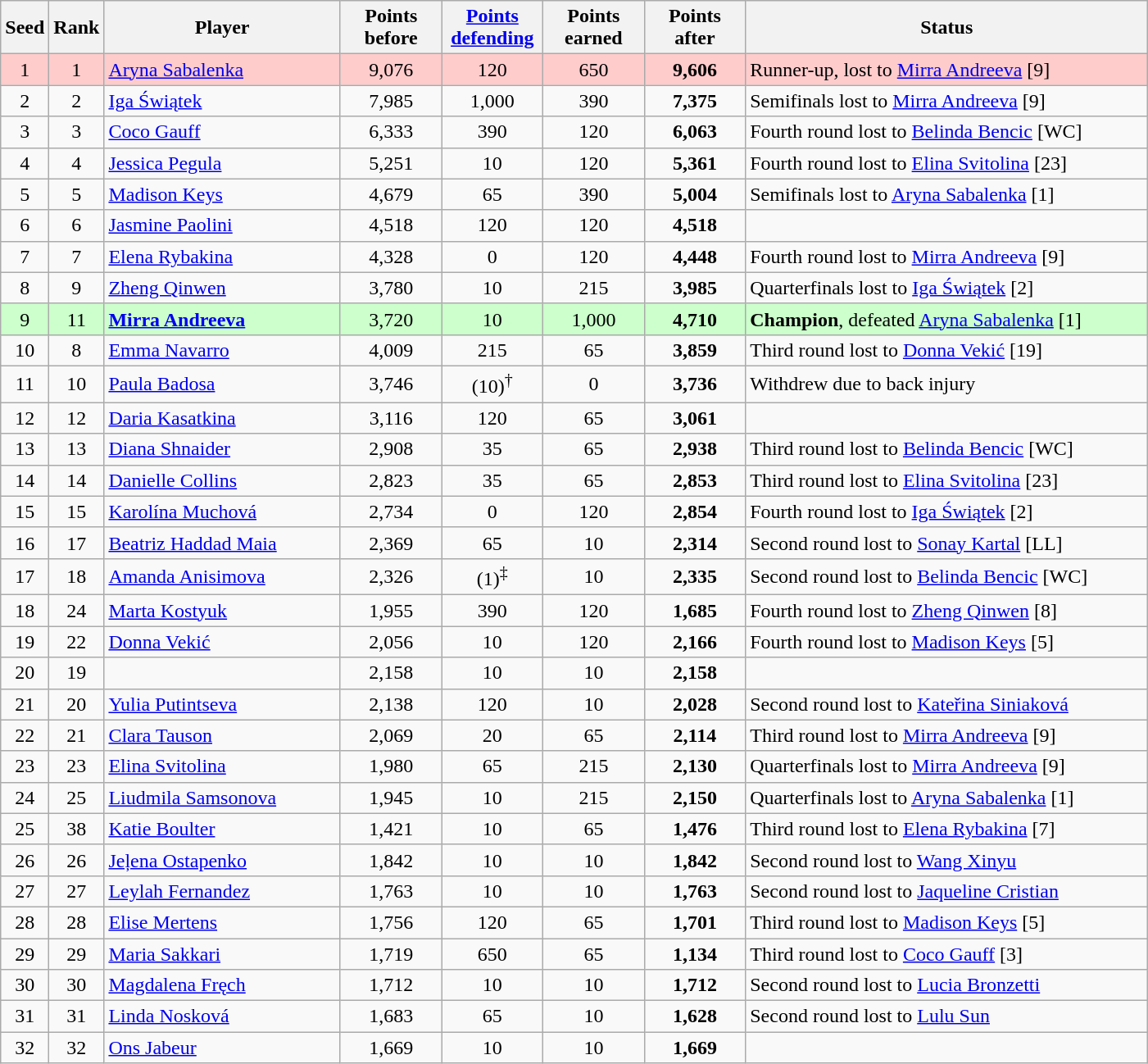<table class="wikitable sortable">
<tr>
<th style="width:30px;">Seed</th>
<th style="width:30px;">Rank</th>
<th style="width:185px;">Player</th>
<th style="width:75px;">Points before</th>
<th style="width:75px;"><a href='#'>Points defending</a></th>
<th style="width:75px;">Points earned</th>
<th style="width:75px;">Points after</th>
<th style="width:320px;">Status</th>
</tr>
<tr bgcolor=#fcc>
<td style="text-align:center;">1</td>
<td style="text-align:center;">1</td>
<td> <a href='#'>Aryna Sabalenka</a></td>
<td style="text-align:center;">9,076</td>
<td style="text-align:center;">120</td>
<td style="text-align:center;">650</td>
<td style="text-align:center;"><strong>9,606</strong></td>
<td>Runner-up, lost to  <a href='#'>Mirra Andreeva</a> [9]</td>
</tr>
<tr>
<td style="text-align:center;">2</td>
<td style="text-align:center;">2</td>
<td> <a href='#'>Iga Świątek</a></td>
<td style="text-align:center;">7,985</td>
<td style="text-align:center;">1,000</td>
<td style="text-align:center;">390</td>
<td style="text-align:center;"><strong>7,375</strong></td>
<td>Semifinals lost to  <a href='#'>Mirra Andreeva</a> [9]</td>
</tr>
<tr>
<td style="text-align:center;">3</td>
<td style="text-align:center;">3</td>
<td> <a href='#'>Coco Gauff</a></td>
<td style="text-align:center;">6,333</td>
<td style="text-align:center;">390</td>
<td style="text-align:center;">120</td>
<td style="text-align:center;"><strong>6,063</strong></td>
<td>Fourth round lost to  <a href='#'>Belinda Bencic</a> [WC]</td>
</tr>
<tr>
<td style="text-align:center;">4</td>
<td style="text-align:center;">4</td>
<td> <a href='#'>Jessica Pegula</a></td>
<td style="text-align:center;">5,251</td>
<td style="text-align:center;">10</td>
<td style="text-align:center;">120</td>
<td style="text-align:center;"><strong>5,361</strong></td>
<td>Fourth round lost to  <a href='#'>Elina Svitolina</a> [23]</td>
</tr>
<tr>
<td style="text-align:center;">5</td>
<td style="text-align:center;">5</td>
<td> <a href='#'>Madison Keys</a></td>
<td style="text-align:center;">4,679</td>
<td style="text-align:center;">65</td>
<td style="text-align:center;">390</td>
<td style="text-align:center;"><strong>5,004</strong></td>
<td>Semifinals lost to  <a href='#'>Aryna Sabalenka</a> [1]</td>
</tr>
<tr>
<td style="text-align:center;">6</td>
<td style="text-align:center;">6</td>
<td> <a href='#'>Jasmine Paolini</a></td>
<td style="text-align:center;">4,518</td>
<td style="text-align:center;">120</td>
<td style="text-align:center;">120</td>
<td style="text-align:center;"><strong>4,518</strong></td>
<td></td>
</tr>
<tr>
<td style="text-align:center;">7</td>
<td style="text-align:center;">7</td>
<td> <a href='#'>Elena Rybakina</a></td>
<td style="text-align:center;">4,328</td>
<td style="text-align:center;">0</td>
<td style="text-align:center;">120</td>
<td style="text-align:center;"><strong>4,448</strong></td>
<td>Fourth round lost to  <a href='#'>Mirra Andreeva</a> [9]</td>
</tr>
<tr>
<td style="text-align:center;">8</td>
<td style="text-align:center;">9</td>
<td> <a href='#'>Zheng Qinwen</a></td>
<td style="text-align:center;">3,780</td>
<td style="text-align:center;">10</td>
<td style="text-align:center;">215</td>
<td style="text-align:center;"><strong>3,985</strong></td>
<td>Quarterfinals lost to  <a href='#'>Iga Świątek</a> [2]</td>
</tr>
<tr bgcolor=#cfc>
<td style="text-align:center;">9</td>
<td style="text-align:center;">11</td>
<td> <strong><a href='#'>Mirra Andreeva</a></strong></td>
<td style="text-align:center;">3,720</td>
<td style="text-align:center;">10</td>
<td style="text-align:center;">1,000</td>
<td style="text-align:center;"><strong>4,710</strong></td>
<td><strong>Champion</strong>, defeated  <a href='#'>Aryna Sabalenka</a> [1]</td>
</tr>
<tr>
<td style="text-align:center;">10</td>
<td style="text-align:center;">8</td>
<td> <a href='#'>Emma Navarro</a></td>
<td style="text-align:center;">4,009</td>
<td style="text-align:center;">215</td>
<td style="text-align:center;">65</td>
<td style="text-align:center;"><strong>3,859</strong></td>
<td>Third round lost to  <a href='#'>Donna Vekić</a> [19]</td>
</tr>
<tr>
<td style="text-align:center;">11</td>
<td style="text-align:center;">10</td>
<td> <a href='#'>Paula Badosa</a></td>
<td style="text-align:center;">3,746</td>
<td style="text-align:center;">(10)<sup>†</sup></td>
<td style="text-align:center;">0</td>
<td style="text-align:center;"><strong>3,736</strong></td>
<td>Withdrew due to back injury</td>
</tr>
<tr>
<td style="text-align:center;">12</td>
<td style="text-align:center;">12</td>
<td> <a href='#'>Daria Kasatkina</a></td>
<td style="text-align:center;">3,116</td>
<td style="text-align:center;">120</td>
<td style="text-align:center;">65</td>
<td style="text-align:center;"><strong>3,061</strong></td>
<td></td>
</tr>
<tr>
<td style="text-align:center;">13</td>
<td style="text-align:center;">13</td>
<td> <a href='#'>Diana Shnaider</a></td>
<td style="text-align:center;">2,908</td>
<td style="text-align:center;">35</td>
<td style="text-align:center;">65</td>
<td style="text-align:center;"><strong>2,938</strong></td>
<td>Third round lost to  <a href='#'>Belinda Bencic</a> [WC]</td>
</tr>
<tr>
<td style="text-align:center;">14</td>
<td style="text-align:center;">14</td>
<td> <a href='#'>Danielle Collins</a></td>
<td style="text-align:center;">2,823</td>
<td style="text-align:center;">35</td>
<td style="text-align:center;">65</td>
<td style="text-align:center;"><strong>2,853</strong></td>
<td>Third round lost to  <a href='#'>Elina Svitolina</a> [23]</td>
</tr>
<tr>
<td style="text-align:center;">15</td>
<td style="text-align:center;">15</td>
<td> <a href='#'>Karolína Muchová</a></td>
<td style="text-align:center;">2,734</td>
<td style="text-align:center;">0</td>
<td style="text-align:center;">120</td>
<td style="text-align:center;"><strong>2,854</strong></td>
<td>Fourth round lost to  <a href='#'>Iga Świątek</a> [2]</td>
</tr>
<tr>
<td style="text-align:center;">16</td>
<td style="text-align:center;">17</td>
<td> <a href='#'>Beatriz Haddad Maia</a></td>
<td style="text-align:center;">2,369</td>
<td style="text-align:center;">65</td>
<td style="text-align:center;">10</td>
<td style="text-align:center;"><strong>2,314</strong></td>
<td>Second round lost to  <a href='#'>Sonay Kartal</a> [LL]</td>
</tr>
<tr>
<td style="text-align:center;">17</td>
<td style="text-align:center;">18</td>
<td> <a href='#'>Amanda Anisimova</a></td>
<td style="text-align:center;">2,326</td>
<td style="text-align:center;">(1)<sup>‡</sup></td>
<td style="text-align:center;">10</td>
<td style="text-align:center;"><strong>2,335</strong></td>
<td>Second round lost to  <a href='#'>Belinda Bencic</a> [WC]</td>
</tr>
<tr>
<td style="text-align:center;">18</td>
<td style="text-align:center;">24</td>
<td> <a href='#'>Marta Kostyuk</a></td>
<td style="text-align:center;">1,955</td>
<td style="text-align:center;">390</td>
<td style="text-align:center;">120</td>
<td style="text-align:center;"><strong>1,685</strong></td>
<td>Fourth round lost to  <a href='#'>Zheng Qinwen</a> [8]</td>
</tr>
<tr>
<td style="text-align:center;">19</td>
<td style="text-align:center;">22</td>
<td> <a href='#'>Donna Vekić</a></td>
<td style="text-align:center;">2,056</td>
<td style="text-align:center;">10</td>
<td style="text-align:center;">120</td>
<td style="text-align:center;"><strong>2,166</strong></td>
<td>Fourth round lost to  <a href='#'>Madison Keys</a> [5]</td>
</tr>
<tr>
<td style="text-align:center;">20</td>
<td style="text-align:center;">19</td>
<td></td>
<td style="text-align:center;">2,158</td>
<td style="text-align:center;">10</td>
<td style="text-align:center;">10</td>
<td style="text-align:center;"><strong>2,158</strong></td>
<td></td>
</tr>
<tr>
<td style="text-align:center;">21</td>
<td style="text-align:center;">20</td>
<td> <a href='#'>Yulia Putintseva</a></td>
<td style="text-align:center;">2,138</td>
<td style="text-align:center;">120</td>
<td style="text-align:center;">10</td>
<td style="text-align:center;"><strong>2,028</strong></td>
<td>Second round lost to  <a href='#'>Kateřina Siniaková</a></td>
</tr>
<tr>
<td style="text-align:center;">22</td>
<td style="text-align:center;">21</td>
<td> <a href='#'>Clara Tauson</a></td>
<td style="text-align:center;">2,069</td>
<td style="text-align:center;">20</td>
<td style="text-align:center;">65</td>
<td style="text-align:center;"><strong>2,114</strong></td>
<td>Third round lost to  <a href='#'>Mirra Andreeva</a> [9]</td>
</tr>
<tr>
<td style="text-align:center;">23</td>
<td style="text-align:center;">23</td>
<td> <a href='#'>Elina Svitolina</a></td>
<td style="text-align:center;">1,980</td>
<td style="text-align:center;">65</td>
<td style="text-align:center;">215</td>
<td style="text-align:center;"><strong>2,130</strong></td>
<td>Quarterfinals lost to  <a href='#'>Mirra Andreeva</a> [9]</td>
</tr>
<tr>
<td style="text-align:center;">24</td>
<td style="text-align:center;">25</td>
<td> <a href='#'>Liudmila Samsonova</a></td>
<td style="text-align:center;">1,945</td>
<td style="text-align:center;">10</td>
<td style="text-align:center;">215</td>
<td style="text-align:center;"><strong>2,150</strong></td>
<td>Quarterfinals lost to  <a href='#'>Aryna Sabalenka</a> [1]</td>
</tr>
<tr>
<td style="text-align:center;">25</td>
<td style="text-align:center;">38</td>
<td> <a href='#'>Katie Boulter</a></td>
<td style="text-align:center;">1,421</td>
<td style="text-align:center;">10</td>
<td style="text-align:center;">65</td>
<td style="text-align:center;"><strong>1,476</strong></td>
<td>Third round lost to  <a href='#'>Elena Rybakina</a> [7]</td>
</tr>
<tr>
<td style="text-align:center;">26</td>
<td style="text-align:center;">26</td>
<td> <a href='#'>Jeļena Ostapenko</a></td>
<td style="text-align:center;">1,842</td>
<td style="text-align:center;">10</td>
<td style="text-align:center;">10</td>
<td style="text-align:center;"><strong>1,842</strong></td>
<td>Second round lost to  <a href='#'>Wang Xinyu</a></td>
</tr>
<tr>
<td style="text-align:center;">27</td>
<td style="text-align:center;">27</td>
<td> <a href='#'>Leylah Fernandez</a></td>
<td style="text-align:center;">1,763</td>
<td style="text-align:center;">10</td>
<td style="text-align:center;">10</td>
<td style="text-align:center;"><strong>1,763</strong></td>
<td>Second round lost to  <a href='#'>Jaqueline Cristian</a></td>
</tr>
<tr>
<td style="text-align:center;">28</td>
<td style="text-align:center;">28</td>
<td> <a href='#'>Elise Mertens</a></td>
<td style="text-align:center;">1,756</td>
<td style="text-align:center;">120</td>
<td style="text-align:center;">65</td>
<td style="text-align:center;"><strong>1,701</strong></td>
<td>Third round lost to  <a href='#'>Madison Keys</a> [5]</td>
</tr>
<tr>
<td style="text-align:center;">29</td>
<td style="text-align:center;">29</td>
<td> <a href='#'>Maria Sakkari</a></td>
<td style="text-align:center;">1,719</td>
<td style="text-align:center;">650</td>
<td style="text-align:center;">65</td>
<td style="text-align:center;"><strong>1,134</strong></td>
<td>Third round lost to  <a href='#'>Coco Gauff</a> [3]</td>
</tr>
<tr>
<td style="text-align:center;">30</td>
<td style="text-align:center;">30</td>
<td> <a href='#'>Magdalena Fręch</a></td>
<td style="text-align:center;">1,712</td>
<td style="text-align:center;">10</td>
<td style="text-align:center;">10</td>
<td style="text-align:center;"><strong>1,712</strong></td>
<td>Second round lost to  <a href='#'>Lucia Bronzetti</a></td>
</tr>
<tr>
<td style="text-align:center;">31</td>
<td style="text-align:center;">31</td>
<td> <a href='#'>Linda Nosková</a></td>
<td style="text-align:center;">1,683</td>
<td style="text-align:center;">65</td>
<td style="text-align:center;">10</td>
<td style="text-align:center;"><strong>1,628</strong></td>
<td>Second round lost to  <a href='#'>Lulu Sun</a></td>
</tr>
<tr>
<td style="text-align:center;">32</td>
<td style="text-align:center;">32</td>
<td> <a href='#'>Ons Jabeur</a></td>
<td style="text-align:center;">1,669</td>
<td style="text-align:center;">10</td>
<td style="text-align:center;">10</td>
<td style="text-align:center;"><strong>1,669</strong></td>
<td></td>
</tr>
</table>
